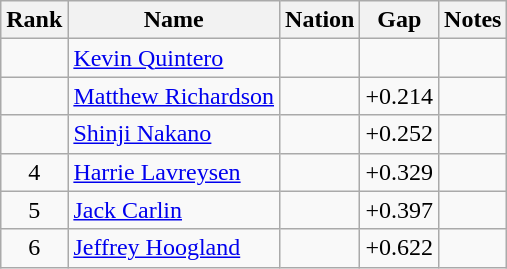<table class="wikitable sortable" style="text-align:center">
<tr>
<th>Rank</th>
<th>Name</th>
<th>Nation</th>
<th>Gap</th>
<th>Notes</th>
</tr>
<tr>
<td></td>
<td align=left><a href='#'>Kevin Quintero</a></td>
<td align=left></td>
<td></td>
<td></td>
</tr>
<tr>
<td></td>
<td align=left><a href='#'>Matthew Richardson</a></td>
<td align=left></td>
<td>+0.214</td>
<td></td>
</tr>
<tr>
<td></td>
<td align=left><a href='#'>Shinji Nakano</a></td>
<td align=left></td>
<td>+0.252</td>
<td></td>
</tr>
<tr>
<td>4</td>
<td align=left><a href='#'>Harrie Lavreysen</a></td>
<td align=left></td>
<td>+0.329</td>
<td></td>
</tr>
<tr>
<td>5</td>
<td align=left><a href='#'>Jack Carlin</a></td>
<td align=left></td>
<td>+0.397</td>
<td></td>
</tr>
<tr>
<td>6</td>
<td align=left><a href='#'>Jeffrey Hoogland</a></td>
<td align=left></td>
<td>+0.622</td>
<td></td>
</tr>
</table>
